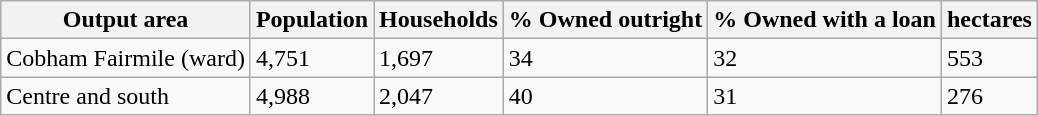<table class="wikitable">
<tr>
<th>Output area</th>
<th>Population</th>
<th>Households</th>
<th>% Owned outright</th>
<th>% Owned with a loan</th>
<th>hectares</th>
</tr>
<tr>
<td>Cobham Fairmile (ward)</td>
<td>4,751</td>
<td>1,697</td>
<td>34</td>
<td>32</td>
<td>553</td>
</tr>
<tr>
<td>Centre and south</td>
<td>4,988</td>
<td>2,047</td>
<td>40</td>
<td>31</td>
<td>276</td>
</tr>
</table>
